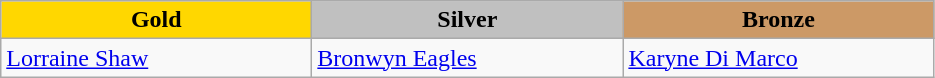<table class="wikitable" style="text-align:left">
<tr align="center">
<td width=200 bgcolor=gold><strong>Gold</strong></td>
<td width=200 bgcolor=silver><strong>Silver</strong></td>
<td width=200 bgcolor=CC9966><strong>Bronze</strong></td>
</tr>
<tr>
<td><a href='#'>Lorraine Shaw</a><br><em></em></td>
<td><a href='#'>Bronwyn Eagles</a><br><em></em></td>
<td><a href='#'>Karyne Di Marco</a><br><em></em></td>
</tr>
</table>
